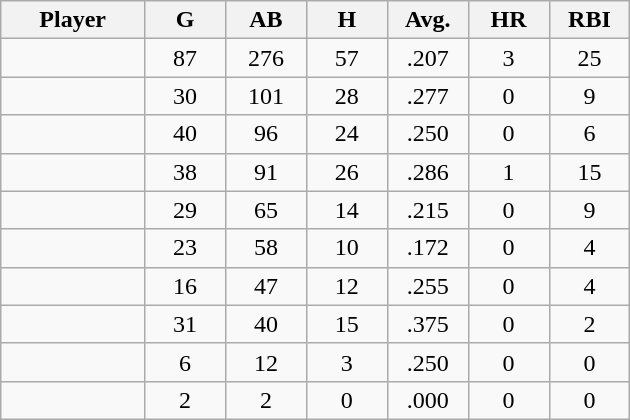<table class="wikitable sortable">
<tr>
<th bgcolor="#DDDDFF" width="16%">Player</th>
<th bgcolor="#DDDDFF" width="9%">G</th>
<th bgcolor="#DDDDFF" width="9%">AB</th>
<th bgcolor="#DDDDFF" width="9%">H</th>
<th bgcolor="#DDDDFF" width="9%">Avg.</th>
<th bgcolor="#DDDDFF" width="9%">HR</th>
<th bgcolor="#DDDDFF" width="9%">RBI</th>
</tr>
<tr align="center">
<td></td>
<td>87</td>
<td>276</td>
<td>57</td>
<td>.207</td>
<td>3</td>
<td>25</td>
</tr>
<tr align="center">
<td></td>
<td>30</td>
<td>101</td>
<td>28</td>
<td>.277</td>
<td>0</td>
<td>9</td>
</tr>
<tr align="center">
<td></td>
<td>40</td>
<td>96</td>
<td>24</td>
<td>.250</td>
<td>0</td>
<td>6</td>
</tr>
<tr align="center">
<td></td>
<td>38</td>
<td>91</td>
<td>26</td>
<td>.286</td>
<td>1</td>
<td>15</td>
</tr>
<tr align="center">
<td></td>
<td>29</td>
<td>65</td>
<td>14</td>
<td>.215</td>
<td>0</td>
<td>9</td>
</tr>
<tr align="center">
<td></td>
<td>23</td>
<td>58</td>
<td>10</td>
<td>.172</td>
<td>0</td>
<td>4</td>
</tr>
<tr align="center">
<td></td>
<td>16</td>
<td>47</td>
<td>12</td>
<td>.255</td>
<td>0</td>
<td>4</td>
</tr>
<tr align="center">
<td></td>
<td>31</td>
<td>40</td>
<td>15</td>
<td>.375</td>
<td>0</td>
<td>2</td>
</tr>
<tr align="center">
<td></td>
<td>6</td>
<td>12</td>
<td>3</td>
<td>.250</td>
<td>0</td>
<td>0</td>
</tr>
<tr align="center">
<td></td>
<td>2</td>
<td>2</td>
<td>0</td>
<td>.000</td>
<td>0</td>
<td>0</td>
</tr>
</table>
